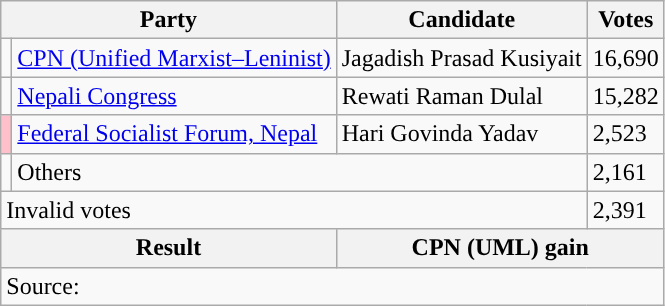<table class="wikitable">
<tr>
<th colspan="2">Party</th>
<th>Candidate</th>
<th>Votes</th>
</tr>
<tr>
<td style="background-color:"></td>
<td><a href='#'>CPN (Unified Marxist–Leninist)</a></td>
<td>Jagadish Prasad Kusiyait</td>
<td>16,690</td>
</tr>
<tr>
<td style="background-color:"></td>
<td><a href='#'>Nepali Congress</a></td>
<td>Rewati Raman Dulal</td>
<td>15,282</td>
</tr>
<tr>
<td style="background-color:pink"></td>
<td><a href='#'>Federal Socialist Forum, Nepal</a></td>
<td>Hari Govinda Yadav</td>
<td>2,523</td>
</tr>
<tr>
<td></td>
<td colspan="2">Others</td>
<td>2,161</td>
</tr>
<tr>
<td colspan="3">Invalid votes</td>
<td>2,391</td>
</tr>
<tr>
<th colspan="2">Result</th>
<th colspan="2">CPN (UML) gain</th>
</tr>
<tr>
<td colspan="4">Source: </td>
</tr>
</table>
